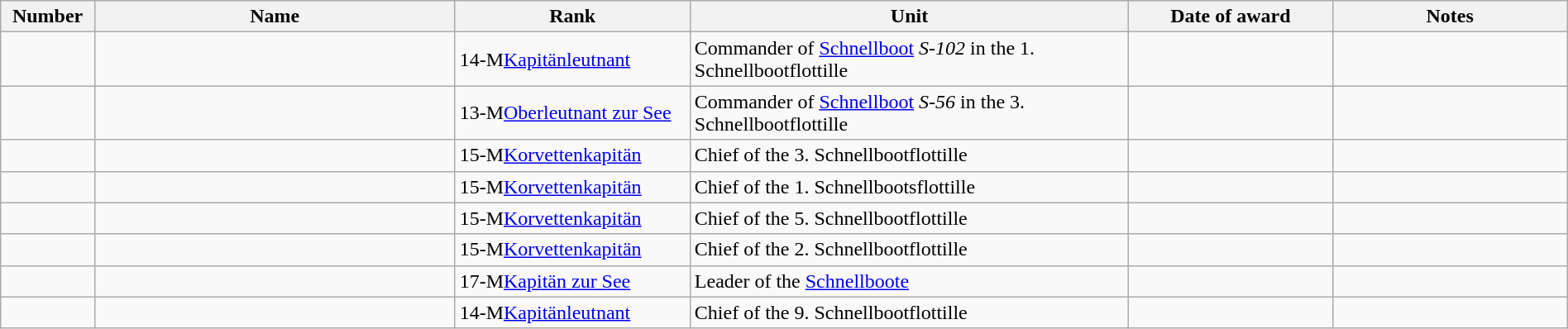<table class="wikitable sortable" style="width:100%;">
<tr>
<th width="6%">Number</th>
<th width="23%">Name</th>
<th width="15%">Rank</th>
<th width="28%" class="unsortable">Unit</th>
<th width="13%">Date of award</th>
<th width="15%" class="unsortable">Notes</th>
</tr>
<tr>
<td></td>
<td></td>
<td><span>14-M</span><a href='#'>Kapitänleutnant</a></td>
<td>Commander of <a href='#'>Schnellboot</a> <em>S-102</em> in the 1. Schnellbootflottille</td>
<td></td>
<td></td>
</tr>
<tr>
<td></td>
<td></td>
<td><span>13-M</span><a href='#'>Oberleutnant zur See</a></td>
<td>Commander of <a href='#'>Schnellboot</a> <em>S-56</em> in the 3. Schnellbootflottille</td>
<td></td>
<td></td>
</tr>
<tr>
<td></td>
<td></td>
<td><span>15-M</span><a href='#'>Korvettenkapitän</a></td>
<td>Chief of the 3. Schnellbootflottille</td>
<td></td>
<td></td>
</tr>
<tr>
<td></td>
<td></td>
<td><span>15-M</span><a href='#'>Korvettenkapitän</a></td>
<td>Chief of the 1. Schnellbootsflottille</td>
<td></td>
<td></td>
</tr>
<tr>
<td></td>
<td></td>
<td><span>15-M</span><a href='#'>Korvettenkapitän</a></td>
<td>Chief of the 5. Schnellbootflottille</td>
<td></td>
<td></td>
</tr>
<tr>
<td></td>
<td></td>
<td><span>15-M</span><a href='#'>Korvettenkapitän</a></td>
<td>Chief of the 2. Schnellbootflottille</td>
<td></td>
<td></td>
</tr>
<tr>
<td></td>
<td></td>
<td><span>17-M</span><a href='#'>Kapitän zur See</a></td>
<td>Leader of the <a href='#'>Schnellboote</a></td>
<td></td>
<td></td>
</tr>
<tr>
<td></td>
<td></td>
<td><span>14-M</span><a href='#'>Kapitänleutnant</a></td>
<td>Chief of the 9. Schnellbootflottille</td>
<td></td>
<td></td>
</tr>
</table>
